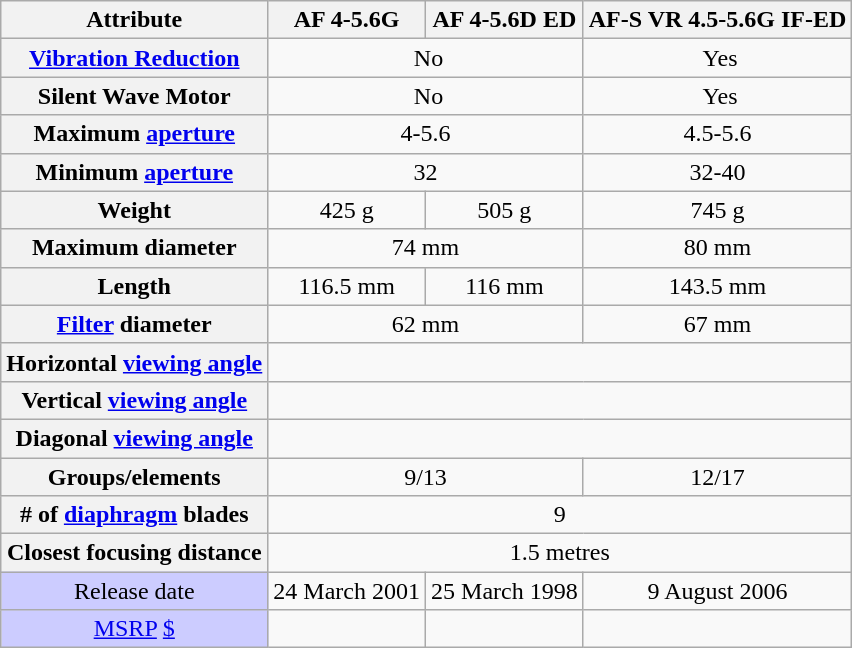<table class="wikitable">
<tr>
<th>Attribute</th>
<th>AF  4-5.6G</th>
<th>AF 4-5.6D ED</th>
<th>AF-S VR 4.5-5.6G IF-ED</th>
</tr>
<tr>
<th bgcolor="#CCCCFF" align="center"><a href='#'>Vibration Reduction</a></th>
<td align="center" colspan="2"> No</td>
<td align="center"> Yes</td>
</tr>
<tr>
<th bgcolor="#CCCCFF" align="center">Silent Wave Motor</th>
<td align="center" colspan="2"> No</td>
<td align="center"> Yes</td>
</tr>
<tr>
<th bgcolor="#CCCCFF" align="center">Maximum <a href='#'>aperture</a></th>
<td align="center" colspan="2">4-5.6</td>
<td align="center">4.5-5.6</td>
</tr>
<tr>
<th bgcolor="#CCCCFF" align="center">Minimum <a href='#'>aperture</a></th>
<td align="center" colspan="2">32</td>
<td align="center">32-40</td>
</tr>
<tr>
<th bgcolor="#CCCCFF" align="center">Weight</th>
<td align="center">425 g</td>
<td align="center">505 g</td>
<td align="center">745 g</td>
</tr>
<tr>
<th bgcolor="#CCCCFF" align="center">Maximum diameter</th>
<td align="center" colspan="2">74 mm</td>
<td align="center">80 mm</td>
</tr>
<tr>
<th bgcolor="#CCCCFF" align="center">Length</th>
<td align="center">116.5 mm</td>
<td align="center">116 mm</td>
<td align="center">143.5 mm</td>
</tr>
<tr>
<th bgcolor="#CCCCFF" align="center"><a href='#'>Filter</a> diameter</th>
<td align="center" colspan="2">62 mm</td>
<td align="center">67 mm</td>
</tr>
<tr>
<th bgcolor="#CCCCFF" align="center">Horizontal <a href='#'>viewing angle</a></th>
<td align="center" colspan="3"></td>
</tr>
<tr>
<th bgcolor="#CCCCFF" align="center">Vertical <a href='#'>viewing angle</a></th>
<td align="center" colspan="3"></td>
</tr>
<tr>
<th bgcolor="#CCCCFF" align="center">Diagonal <a href='#'>viewing angle</a></th>
<td align="center" colspan="3"></td>
</tr>
<tr>
<th bgcolor="#CCCCFF" align="center">Groups/elements</th>
<td align="center" colspan="2">9/13</td>
<td align="center">12/17</td>
</tr>
<tr>
<th bgcolor="#CCCCFF" align="center"># of <a href='#'>diaphragm</a> blades</th>
<td align="center" colspan="3">9</td>
</tr>
<tr>
<th bgcolor="#CCCCFF" align="center">Closest focusing distance</th>
<td align="center" colspan="3">1.5 metres</td>
</tr>
<tr>
<td bgcolor="#CCCCFF" align="center">Release date</td>
<td align="center">24 March 2001</td>
<td align="center">25 March 1998</td>
<td align="center">9 August 2006</td>
</tr>
<tr>
<td bgcolor="#CCCCFF" align="center"><a href='#'>MSRP</a> <a href='#'>$</a></td>
<td align="center"></td>
<td align="center"></td>
<td align="center"></td>
</tr>
</table>
